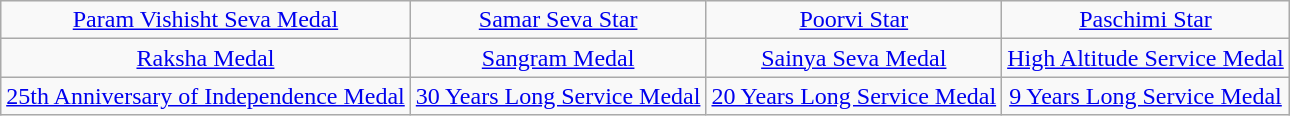<table class="wikitable" style="margin:1em auto; text-align:center;">
<tr>
<td><a href='#'>Param Vishisht Seva Medal</a></td>
<td><a href='#'>Samar Seva Star</a></td>
<td><a href='#'>Poorvi Star</a></td>
<td><a href='#'>Paschimi Star</a></td>
</tr>
<tr>
<td><a href='#'>Raksha Medal</a></td>
<td><a href='#'>Sangram Medal</a></td>
<td><a href='#'>Sainya Seva Medal</a></td>
<td><a href='#'>High Altitude Service Medal</a></td>
</tr>
<tr>
<td><a href='#'>25th Anniversary of Independence Medal</a></td>
<td><a href='#'>30 Years Long Service Medal</a></td>
<td><a href='#'>20 Years Long Service Medal</a></td>
<td><a href='#'>9 Years Long Service Medal</a></td>
</tr>
</table>
